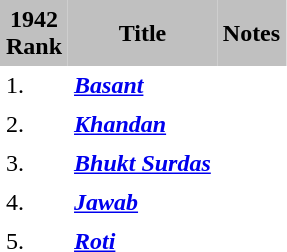<table cellspacing="0" cellpadding="4" border="0">
<tr style="background:silver; text-align:center;">
<td><strong>1942</strong><br><strong>Rank</strong></td>
<td><strong>Title</strong></td>
<td><strong>Notes</strong></td>
</tr>
<tr>
<td>1.</td>
<td><strong><em><a href='#'>Basant</a></em></strong></td>
<td></td>
</tr>
<tr>
<td>2.</td>
<td><strong><em><a href='#'>Khandan</a></em></strong></td>
<td></td>
</tr>
<tr>
<td>3.</td>
<td><strong><em><a href='#'>Bhukt Surdas</a></em></strong></td>
<td></td>
</tr>
<tr>
<td>4.</td>
<td><strong><em><a href='#'>Jawab</a></em></strong></td>
<td></td>
</tr>
<tr>
<td>5.</td>
<td><strong><em><a href='#'>Roti</a></em></strong></td>
<td></td>
</tr>
</table>
